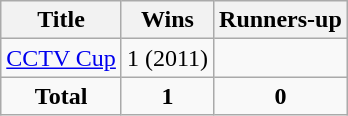<table class="wikitable">
<tr>
<th>Title</th>
<th>Wins</th>
<th>Runners-up</th>
</tr>
<tr>
<td><a href='#'>CCTV Cup</a></td>
<td>1 (2011)</td>
<td></td>
</tr>
<tr align="center">
<td><strong>Total</strong></td>
<td><strong>1</strong></td>
<td><strong>0</strong></td>
</tr>
</table>
